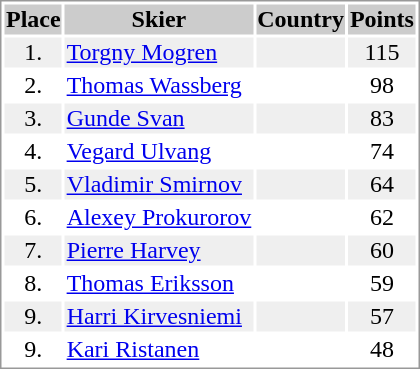<table border="0" style="border: 1px solid #999; background-color:#FFFFFF; text-align:center">
<tr align="center" bgcolor="#CCCCCC">
<th>Place</th>
<th>Skier</th>
<th>Country</th>
<th>Points</th>
</tr>
<tr bgcolor="#EFEFEF">
<td>1.</td>
<td align="left"><a href='#'>Torgny Mogren</a></td>
<td align="left"></td>
<td>115</td>
</tr>
<tr>
<td>2.</td>
<td align="left"><a href='#'>Thomas Wassberg</a></td>
<td align="left"></td>
<td>98</td>
</tr>
<tr bgcolor="#EFEFEF">
<td>3.</td>
<td align="left"><a href='#'>Gunde Svan</a></td>
<td align="left"></td>
<td>83</td>
</tr>
<tr>
<td>4.</td>
<td align="left"><a href='#'>Vegard Ulvang</a></td>
<td align="left"></td>
<td>74</td>
</tr>
<tr bgcolor="#EFEFEF">
<td>5.</td>
<td align="left"><a href='#'>Vladimir Smirnov</a></td>
<td align="left"></td>
<td>64</td>
</tr>
<tr>
<td>6.</td>
<td align="left"><a href='#'>Alexey Prokurorov</a></td>
<td align="left"></td>
<td>62</td>
</tr>
<tr bgcolor="#EFEFEF">
<td>7.</td>
<td align="left"><a href='#'>Pierre Harvey</a></td>
<td align="left"></td>
<td>60</td>
</tr>
<tr>
<td>8.</td>
<td align="left"><a href='#'>Thomas Eriksson</a></td>
<td align="left"></td>
<td>59</td>
</tr>
<tr bgcolor="#EFEFEF">
<td>9.</td>
<td align="left"><a href='#'>Harri Kirvesniemi</a></td>
<td align="left"></td>
<td>57</td>
</tr>
<tr>
<td>9.</td>
<td align="left"><a href='#'>Kari Ristanen</a></td>
<td align="left"></td>
<td>48</td>
</tr>
</table>
